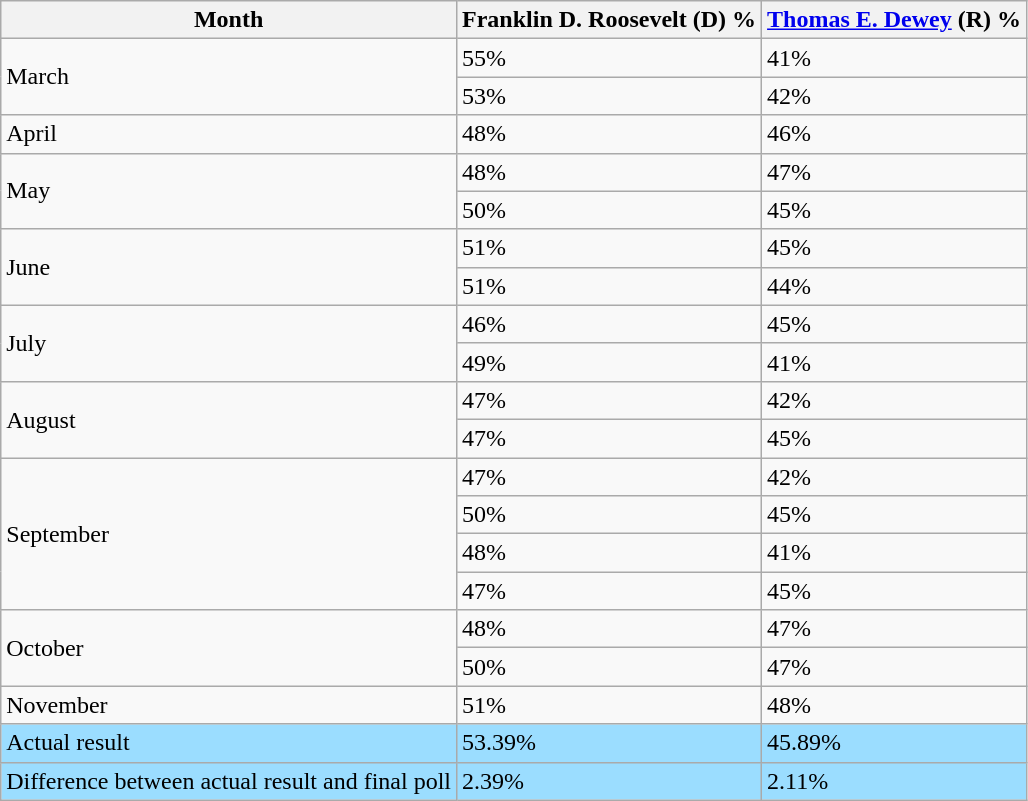<table class="wikitable">
<tr>
<th>Month</th>
<th>Franklin D. Roosevelt (D) %</th>
<th><a href='#'>Thomas E. Dewey</a> (R) %</th>
</tr>
<tr>
<td rowspan="2">March</td>
<td>55%</td>
<td>41%</td>
</tr>
<tr>
<td>53%</td>
<td>42%</td>
</tr>
<tr>
<td>April</td>
<td>48%</td>
<td>46%</td>
</tr>
<tr>
<td rowspan="2">May</td>
<td>48%</td>
<td>47%</td>
</tr>
<tr>
<td>50%</td>
<td>45%</td>
</tr>
<tr>
<td rowspan="2">June</td>
<td>51%</td>
<td>45%</td>
</tr>
<tr>
<td>51%</td>
<td>44%</td>
</tr>
<tr>
<td rowspan="2">July</td>
<td>46%</td>
<td>45%</td>
</tr>
<tr>
<td>49%</td>
<td>41%</td>
</tr>
<tr>
<td rowspan="2">August</td>
<td>47%</td>
<td>42%</td>
</tr>
<tr>
<td>47%</td>
<td>45%</td>
</tr>
<tr>
<td rowspan="4">September</td>
<td>47%</td>
<td>42%</td>
</tr>
<tr>
<td>50%</td>
<td>45%</td>
</tr>
<tr>
<td>48%</td>
<td>41%</td>
</tr>
<tr>
<td>47%</td>
<td>45%</td>
</tr>
<tr>
<td rowspan="2">October</td>
<td>48%</td>
<td>47%</td>
</tr>
<tr>
<td>50%</td>
<td>47%</td>
</tr>
<tr>
<td>November</td>
<td>51%</td>
<td>48%</td>
</tr>
<tr style="background:#9bddff;">
<td>Actual result</td>
<td>53.39%</td>
<td>45.89%</td>
</tr>
<tr style="background:#9bddff;">
<td>Difference between actual result and final poll</td>
<td>2.39%</td>
<td>2.11%</td>
</tr>
</table>
